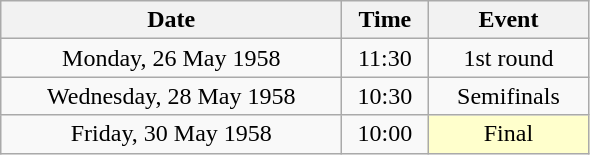<table class = "wikitable" style="text-align:center;">
<tr>
<th width=220>Date</th>
<th width=50>Time</th>
<th width=100>Event</th>
</tr>
<tr>
<td>Monday, 26 May 1958</td>
<td>11:30</td>
<td>1st round</td>
</tr>
<tr>
<td>Wednesday, 28 May 1958</td>
<td>10:30</td>
<td>Semifinals</td>
</tr>
<tr>
<td>Friday, 30 May 1958</td>
<td>10:00</td>
<td bgcolor=ffffcc>Final</td>
</tr>
</table>
